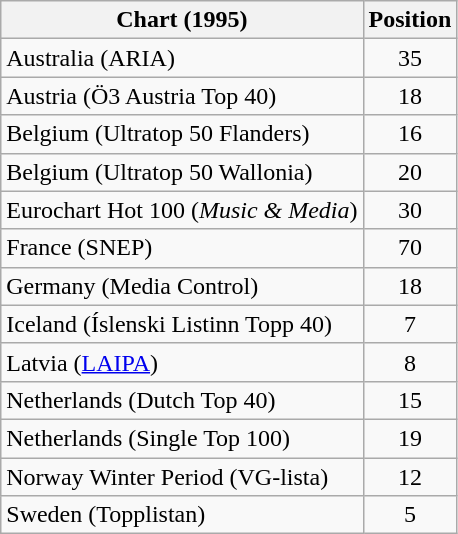<table class="wikitable sortable">
<tr>
<th>Chart (1995)</th>
<th>Position</th>
</tr>
<tr>
<td>Australia (ARIA)</td>
<td align="center">35</td>
</tr>
<tr>
<td>Austria (Ö3 Austria Top 40)</td>
<td align="center">18</td>
</tr>
<tr>
<td>Belgium (Ultratop 50 Flanders)</td>
<td align="center">16</td>
</tr>
<tr>
<td>Belgium (Ultratop 50 Wallonia)</td>
<td align="center">20</td>
</tr>
<tr>
<td>Eurochart Hot 100 (<em>Music & Media</em>)</td>
<td align="center">30</td>
</tr>
<tr>
<td>France (SNEP)</td>
<td align="center">70</td>
</tr>
<tr>
<td>Germany (Media Control)</td>
<td align="center">18</td>
</tr>
<tr>
<td>Iceland (Íslenski Listinn Topp 40)</td>
<td align="center">7</td>
</tr>
<tr>
<td>Latvia (<a href='#'>LAIPA</a>)</td>
<td align="center">8</td>
</tr>
<tr>
<td>Netherlands (Dutch Top 40)</td>
<td align="center">15</td>
</tr>
<tr>
<td>Netherlands (Single Top 100)</td>
<td align="center">19</td>
</tr>
<tr>
<td>Norway Winter Period (VG-lista)</td>
<td align="center">12</td>
</tr>
<tr>
<td>Sweden (Topplistan)</td>
<td align="center">5</td>
</tr>
</table>
